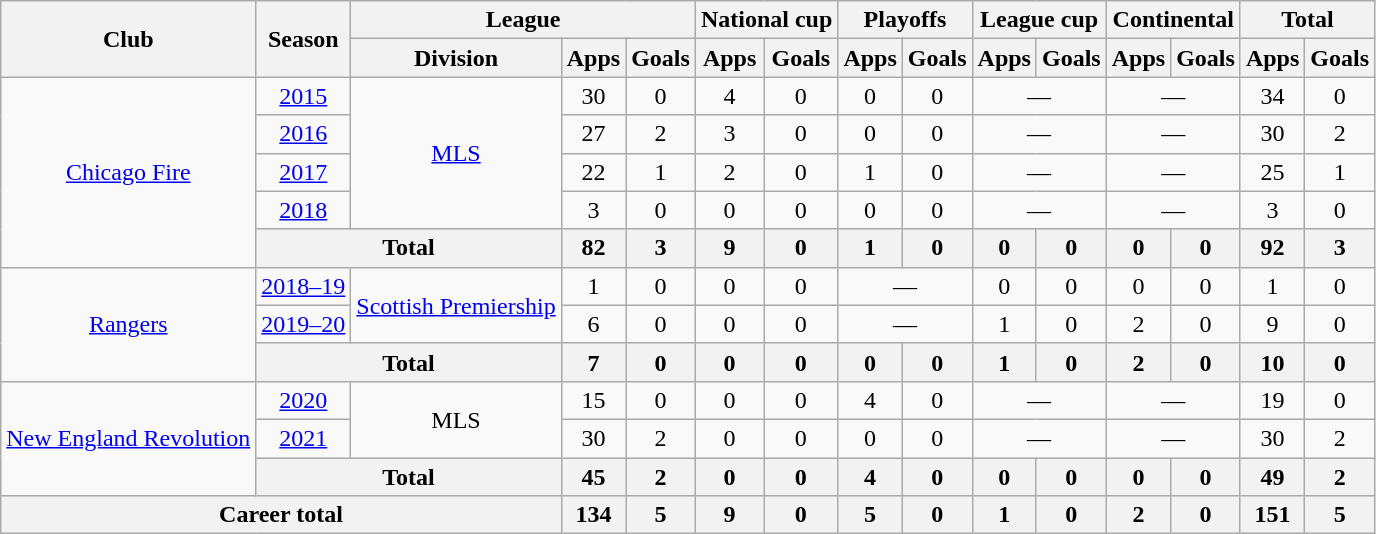<table class="wikitable" style="text-align: center;">
<tr>
<th rowspan="2">Club</th>
<th rowspan="2">Season</th>
<th colspan="3">League</th>
<th colspan="2">National cup</th>
<th colspan="2">Playoffs</th>
<th colspan="2">League cup</th>
<th colspan="2">Continental</th>
<th colspan="2">Total</th>
</tr>
<tr>
<th>Division</th>
<th>Apps</th>
<th>Goals</th>
<th>Apps</th>
<th>Goals</th>
<th>Apps</th>
<th>Goals</th>
<th>Apps</th>
<th>Goals</th>
<th>Apps</th>
<th>Goals</th>
<th>Apps</th>
<th>Goals</th>
</tr>
<tr>
<td rowspan="5"><a href='#'>Chicago Fire</a></td>
<td><a href='#'>2015</a></td>
<td rowspan="4"><a href='#'>MLS</a></td>
<td>30</td>
<td>0</td>
<td>4</td>
<td>0</td>
<td>0</td>
<td>0</td>
<td colspan="2">—</td>
<td colspan="2">—</td>
<td>34</td>
<td>0</td>
</tr>
<tr>
<td><a href='#'>2016</a></td>
<td>27</td>
<td>2</td>
<td>3</td>
<td>0</td>
<td>0</td>
<td>0</td>
<td colspan="2">—</td>
<td colspan="2">—</td>
<td>30</td>
<td>2</td>
</tr>
<tr>
<td><a href='#'>2017</a></td>
<td>22</td>
<td>1</td>
<td>2</td>
<td>0</td>
<td>1</td>
<td>0</td>
<td colspan="2">—</td>
<td colspan="2">—</td>
<td>25</td>
<td>1</td>
</tr>
<tr>
<td><a href='#'>2018</a></td>
<td>3</td>
<td>0</td>
<td>0</td>
<td>0</td>
<td>0</td>
<td>0</td>
<td colspan="2">—</td>
<td colspan="2">—</td>
<td>3</td>
<td>0</td>
</tr>
<tr>
<th colspan="2">Total</th>
<th>82</th>
<th>3</th>
<th>9</th>
<th>0</th>
<th>1</th>
<th>0</th>
<th>0</th>
<th>0</th>
<th>0</th>
<th>0</th>
<th>92</th>
<th>3</th>
</tr>
<tr>
<td rowspan="3"><a href='#'>Rangers</a></td>
<td><a href='#'>2018–19</a></td>
<td rowspan="2"><a href='#'>Scottish Premiership</a></td>
<td>1</td>
<td>0</td>
<td>0</td>
<td>0</td>
<td colspan="2">—</td>
<td>0</td>
<td>0</td>
<td>0</td>
<td>0</td>
<td>1</td>
<td>0</td>
</tr>
<tr>
<td><a href='#'>2019–20</a></td>
<td>6</td>
<td>0</td>
<td>0</td>
<td>0</td>
<td colspan="2">—</td>
<td>1</td>
<td>0</td>
<td>2</td>
<td>0</td>
<td>9</td>
<td>0</td>
</tr>
<tr>
<th colspan="2">Total</th>
<th>7</th>
<th>0</th>
<th>0</th>
<th>0</th>
<th>0</th>
<th>0</th>
<th>1</th>
<th>0</th>
<th>2</th>
<th>0</th>
<th>10</th>
<th>0</th>
</tr>
<tr>
<td rowspan="3"><a href='#'>New England Revolution</a></td>
<td><a href='#'>2020</a></td>
<td rowspan="2">MLS</td>
<td>15</td>
<td>0</td>
<td>0</td>
<td>0</td>
<td>4</td>
<td>0</td>
<td colspan="2">—</td>
<td colspan="2">—</td>
<td>19</td>
<td>0</td>
</tr>
<tr>
<td><a href='#'>2021</a></td>
<td>30</td>
<td>2</td>
<td>0</td>
<td>0</td>
<td>0</td>
<td>0</td>
<td colspan="2">—</td>
<td colspan="2">—</td>
<td>30</td>
<td>2</td>
</tr>
<tr>
<th colspan="2">Total</th>
<th>45</th>
<th>2</th>
<th>0</th>
<th>0</th>
<th>4</th>
<th>0</th>
<th>0</th>
<th>0</th>
<th>0</th>
<th>0</th>
<th>49</th>
<th>2</th>
</tr>
<tr>
<th colspan="3">Career total</th>
<th>134</th>
<th>5</th>
<th>9</th>
<th>0</th>
<th>5</th>
<th>0</th>
<th>1</th>
<th>0</th>
<th>2</th>
<th>0</th>
<th>151</th>
<th>5</th>
</tr>
</table>
